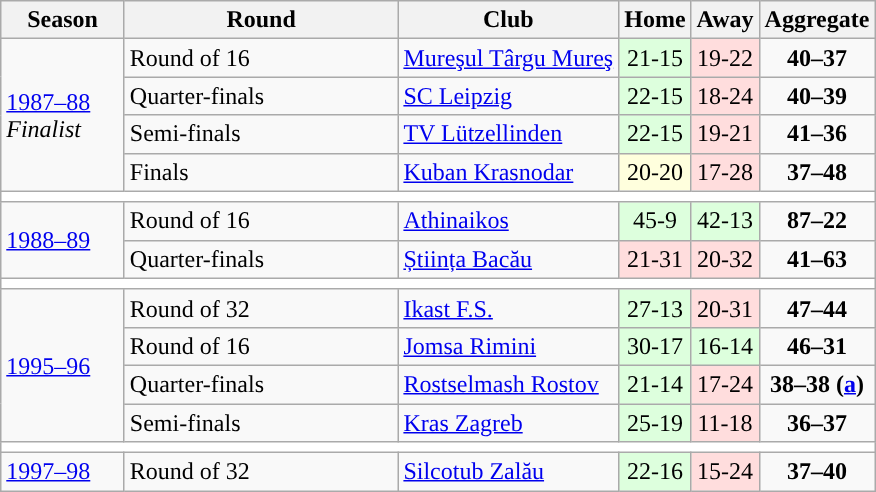<table class="wikitable">
<tr>
<th width=75>Season</th>
<th width=175>Round</th>
<th>Club</th>
<th>Home</th>
<th>Away</th>
<th>Aggregate</th>
</tr>
<tr>
<td rowspan=4><a href='#'>1987–88</a><br> <em>Finalist</em></td>
<td>Round of 16</td>
<td> <a href='#'>Mureşul Târgu Mureş</a></td>
<td style="text-align:center; background:#dfd;">21-15</td>
<td style="text-align:center; background:#fdd;">19-22</td>
<td style="text-align:center;"><strong>40–37</strong></td>
</tr>
<tr>
<td>Quarter-finals</td>
<td> <a href='#'>SC Leipzig</a></td>
<td style="text-align:center; background:#dfd;">22-15</td>
<td style="text-align:center; background:#fdd;">18-24</td>
<td style="text-align:center;"><strong>40–39</strong></td>
</tr>
<tr>
<td>Semi-finals</td>
<td> <a href='#'>TV Lützellinden</a></td>
<td style="text-align:center; background:#dfd;">22-15</td>
<td style="text-align:center; background:#fdd;">19-21</td>
<td style="text-align:center;"><strong>41–36</strong></td>
</tr>
<tr>
<td>Finals</td>
<td> <a href='#'>Kuban Krasnodar</a></td>
<td style="text-align:center; background:#ffd;">20-20</td>
<td style="text-align:center; background:#fdd;">17-28</td>
<td style="text-align:center;"><strong>37–48</strong></td>
</tr>
<tr>
<td colspan=7 style="text-align: center;" bgcolor=white></td>
</tr>
<tr>
<td rowspan=2><a href='#'>1988–89</a></td>
<td>Round of 16</td>
<td> <a href='#'>Athinaikos</a></td>
<td style="text-align:center; background:#dfd;">45-9</td>
<td style="text-align:center; background:#dfd;">42-13</td>
<td style="text-align:center;"><strong>87–22</strong></td>
</tr>
<tr>
<td>Quarter-finals</td>
<td> <a href='#'>Știința Bacău</a></td>
<td style="text-align:center; background:#fdd;">21-31</td>
<td style="text-align:center; background:#fdd;">20-32</td>
<td style="text-align:center;"><strong>41–63</strong></td>
</tr>
<tr>
<td colspan=7 style="text-align: center;" bgcolor=white></td>
</tr>
<tr>
<td rowspan=4><a href='#'>1995–96</a></td>
<td>Round of 32</td>
<td> <a href='#'>Ikast F.S.</a></td>
<td style="text-align:center; background:#dfd;">27-13</td>
<td style="text-align:center; background:#fdd;">20-31</td>
<td style="text-align:center;"><strong>47–44</strong></td>
</tr>
<tr>
<td>Round of 16</td>
<td> <a href='#'>Jomsa Rimini</a></td>
<td style="text-align:center; background:#dfd;">30-17</td>
<td style="text-align:center; background:#dfd;">16-14</td>
<td style="text-align:center;"><strong>46–31</strong></td>
</tr>
<tr>
<td>Quarter-finals</td>
<td> <a href='#'>Rostselmash Rostov</a></td>
<td style="text-align:center; background:#dfd;">21-14</td>
<td style="text-align:center; background:#fdd;">17-24</td>
<td style="text-align:center;"><strong>38–38 (<a href='#'>a</a>)</strong></td>
</tr>
<tr>
<td>Semi-finals</td>
<td> <a href='#'>Kras Zagreb</a></td>
<td style="text-align:center; background:#dfd;">25-19</td>
<td style="text-align:center; background:#fdd;">11-18</td>
<td style="text-align:center;"><strong>36–37</strong></td>
</tr>
<tr>
<td colspan=7 style="text-align: center;" bgcolor=white></td>
</tr>
<tr>
<td rowspan=1><a href='#'>1997–98</a></td>
<td>Round of 32</td>
<td> <a href='#'>Silcotub Zalău</a></td>
<td style="text-align:center; background:#dfd;">22-16</td>
<td style="text-align:center; background:#fdd;">15-24</td>
<td style="text-align:center;"><strong>37–40</strong></td>
</tr>
</table>
